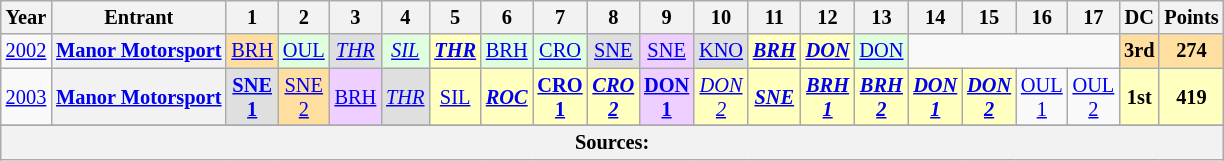<table class="wikitable" style="text-align:center; font-size:85%;">
<tr>
<th>Year</th>
<th>Entrant</th>
<th>1</th>
<th>2</th>
<th>3</th>
<th>4</th>
<th>5</th>
<th>6</th>
<th>7</th>
<th>8</th>
<th>9</th>
<th>10</th>
<th>11</th>
<th>12</th>
<th>13</th>
<th>14</th>
<th>15</th>
<th>16</th>
<th>17</th>
<th>DC</th>
<th>Points</th>
</tr>
<tr>
<td><a href='#'>2002</a></td>
<th nowrap><a href='#'>Manor Motorsport</a></th>
<td style="background:#FFDF9F;"><a href='#'>BRH</a><br></td>
<td style="background:#DFFFDF;"><a href='#'>OUL</a><br></td>
<td style="background:#DFDFDF;"><em><a href='#'>THR</a></em><br></td>
<td style="background:#DFFFDF;"><em><a href='#'>SIL</a></em><br></td>
<td style="background:#FFFFBF;"><strong><em><a href='#'>THR</a></em></strong><br></td>
<td style="background:#DFFFDF;"><a href='#'>BRH</a><br></td>
<td style="background:#DFFFDF;"><a href='#'>CRO</a><br></td>
<td style="background:#DFDFDF;"><a href='#'>SNE</a><br></td>
<td style="background:#EFCFFF;"><a href='#'>SNE</a><br></td>
<td style="background:#DFDFDF;"><a href='#'>KNO</a><br></td>
<td style="background:#FFFFBF;"><strong><em><a href='#'>BRH</a></em></strong><br></td>
<td style="background:#FFFFBF;"><strong><em><a href='#'>DON</a></em></strong><br></td>
<td style="background:#DFFFDF;"><a href='#'>DON</a><br></td>
<td colspan=4></td>
<th style="background:#FFDF9F;">3rd</th>
<th style="background:#FFDF9F;">274</th>
</tr>
<tr>
<td><a href='#'>2003</a></td>
<th nowrap><a href='#'>Manor Motorsport</a></th>
<td style="background:#DFDFDF;"><strong><a href='#'>SNE<br>1</a></strong><br></td>
<td style="background:#FFDF9F;"><a href='#'>SNE<br>2</a><br></td>
<td style="background:#EFCFFF;"><a href='#'>BRH</a><br></td>
<td style="background:#DFDFDF;"><em><a href='#'>THR</a></em><br></td>
<td style="background:#FFFFBF;"><a href='#'>SIL</a><br></td>
<td style="background:#FFFFBF;"><strong><em><a href='#'>ROC</a></em></strong><br></td>
<td style="background:#FFFFBF;"><strong><a href='#'>CRO<br>1</a></strong><br></td>
<td style="background:#FFFFBF;"><strong><em><a href='#'>CRO<br>2</a></em></strong><br></td>
<td style="background:#EFCFFF;"><strong><a href='#'>DON<br>1</a></strong><br></td>
<td style="background:#FFFFBF;"><em><a href='#'>DON<br>2</a></em><br></td>
<td style="background:#FFFFBF;"><strong><em><a href='#'>SNE</a></em></strong><br></td>
<td style="background:#FFFFBF;"><strong><em><a href='#'>BRH<br>1</a></em></strong><br></td>
<td style="background:#FFFFBF;"><strong><em><a href='#'>BRH<br>2</a></em></strong><br></td>
<td style="background:#FFFFBF;"><strong><em><a href='#'>DON<br>1</a></em></strong><br></td>
<td style="background:#FFFFBF;"><strong><em><a href='#'>DON<br>2</a></em></strong><br></td>
<td><a href='#'>OUL<br>1</a></td>
<td><a href='#'>OUL<br>2</a></td>
<th style="background:#FFFFBF;">1st</th>
<th style="background:#FFFFBF;">419</th>
</tr>
<tr>
</tr>
<tr class="sortbottom">
<th colspan="100">Sources:</th>
</tr>
</table>
